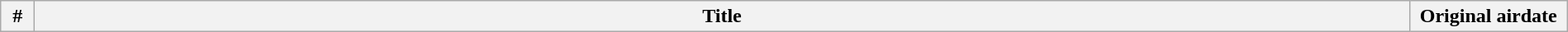<table class="wikitable plainrowheaders" style="width:100%; margin:auto;">
<tr>
<th width="20">#</th>
<th>Title</th>
<th width="120">Original airdate<br></th>
</tr>
</table>
